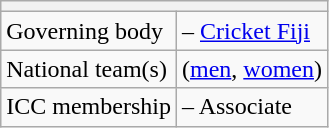<table class="wikitable floatright">
<tr>
<th colspan="2"></th>
</tr>
<tr>
<td>Governing body</td>
<td> – <a href='#'>Cricket Fiji</a></td>
</tr>
<tr>
<td>National team(s)</td>
<td> (<a href='#'>men</a>, <a href='#'>women</a>)</td>
</tr>
<tr>
<td>ICC membership</td>
<td> – Associate</td>
</tr>
</table>
